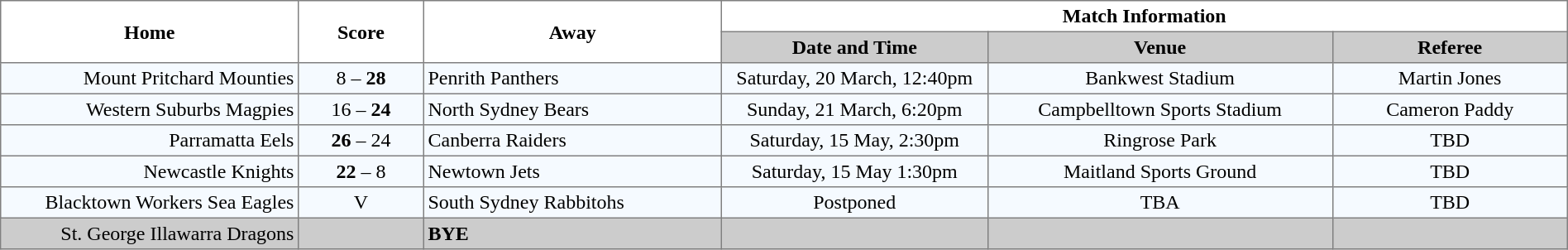<table border="1" cellpadding="3" cellspacing="0" width="100%" style="border-collapse:collapse;  text-align:center;">
<tr>
<th rowspan="2" width="19%">Home</th>
<th rowspan="2" width="8%">Score</th>
<th rowspan="2" width="19%">Away</th>
<th colspan="3">Match Information</th>
</tr>
<tr bgcolor="#CCCCCC">
<th width="17%">Date and Time</th>
<th width="22%">Venue</th>
<th width="50%">Referee</th>
</tr>
<tr style="text-align:center; background:#f5faff;">
<td align="right">Mount Pritchard Mounties </td>
<td>8 – <strong>28</strong></td>
<td align="left"> Penrith Panthers</td>
<td>Saturday, 20 March, 12:40pm</td>
<td>Bankwest Stadium</td>
<td>Martin Jones</td>
</tr>
<tr style="text-align:center; background:#f5faff;">
<td align="right">Western Suburbs Magpies </td>
<td>16 – <strong>24</strong></td>
<td align="left"> North Sydney Bears</td>
<td>Sunday, 21 March, 6:20pm</td>
<td>Campbelltown Sports Stadium</td>
<td>Cameron Paddy</td>
</tr>
<tr style="text-align:center; background:#f5faff;">
<td align="right">Parramatta Eels </td>
<td><strong>26</strong> – 24</td>
<td align="left"> Canberra Raiders</td>
<td>Saturday, 15 May, 2:30pm</td>
<td>Ringrose Park</td>
<td>TBD</td>
</tr>
<tr style="text-align:center; background:#f5faff;">
<td align="right">Newcastle Knights </td>
<td><strong>22</strong> – 8</td>
<td align="left"> Newtown Jets</td>
<td>Saturday, 15 May 1:30pm</td>
<td>Maitland Sports Ground</td>
<td>TBD</td>
</tr>
<tr style="text-align:center; background:#f5faff;">
<td align="right">Blacktown Workers Sea Eagles </td>
<td>V</td>
<td align="left"> South Sydney Rabbitohs</td>
<td>Postponed</td>
<td>TBA</td>
<td>TBD</td>
</tr>
<tr style="text-align:center; background:#CCCCCC;">
<td align="right">St. George Illawarra Dragons </td>
<td></td>
<td align="left"><strong>BYE</strong></td>
<td></td>
<td></td>
<td></td>
</tr>
</table>
